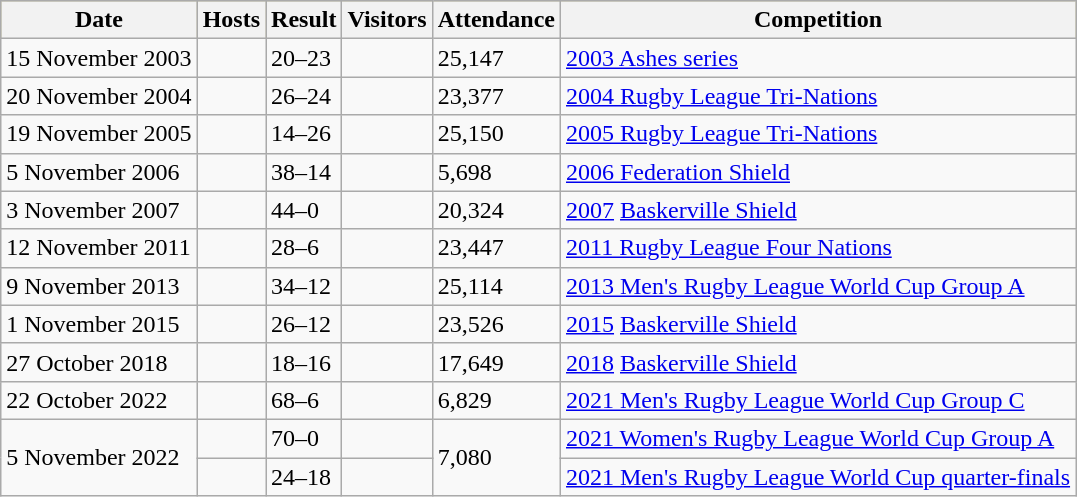<table class="wikitable">
<tr style="background:#bdb76b;">
<th>Date</th>
<th>Hosts</th>
<th>Result</th>
<th>Visitors</th>
<th>Attendance</th>
<th>Competition</th>
</tr>
<tr>
<td>15 November 2003</td>
<td></td>
<td>20–23</td>
<td></td>
<td>25,147</td>
<td><a href='#'>2003 Ashes series</a></td>
</tr>
<tr>
<td>20 November 2004</td>
<td></td>
<td>26–24</td>
<td></td>
<td>23,377</td>
<td><a href='#'>2004 Rugby League Tri-Nations</a></td>
</tr>
<tr>
<td>19 November 2005</td>
<td></td>
<td>14–26</td>
<td></td>
<td>25,150</td>
<td><a href='#'>2005 Rugby League Tri-Nations</a></td>
</tr>
<tr>
<td>5 November 2006</td>
<td></td>
<td>38–14</td>
<td></td>
<td>5,698</td>
<td><a href='#'>2006 Federation Shield</a></td>
</tr>
<tr>
<td>3 November 2007</td>
<td></td>
<td>44–0</td>
<td></td>
<td>20,324</td>
<td><a href='#'>2007</a> <a href='#'>Baskerville Shield</a></td>
</tr>
<tr>
<td>12 November 2011</td>
<td></td>
<td>28–6</td>
<td></td>
<td>23,447</td>
<td><a href='#'>2011 Rugby League Four Nations</a></td>
</tr>
<tr>
<td>9 November 2013</td>
<td></td>
<td>34–12</td>
<td></td>
<td>25,114</td>
<td><a href='#'>2013 Men's Rugby League World Cup Group A</a></td>
</tr>
<tr>
<td>1 November 2015</td>
<td></td>
<td>26–12</td>
<td></td>
<td>23,526</td>
<td><a href='#'>2015</a> <a href='#'>Baskerville Shield</a></td>
</tr>
<tr>
<td>27 October 2018</td>
<td></td>
<td>18–16</td>
<td></td>
<td>17,649</td>
<td><a href='#'>2018</a> <a href='#'>Baskerville Shield</a></td>
</tr>
<tr>
<td>22 October 2022</td>
<td></td>
<td>68–6</td>
<td></td>
<td>6,829</td>
<td><a href='#'>2021 Men's Rugby League World Cup Group C</a></td>
</tr>
<tr>
<td rowspan=2>5 November 2022</td>
<td></td>
<td>70–0</td>
<td></td>
<td rowspan=2>7,080</td>
<td><a href='#'>2021 Women's Rugby League World Cup Group A</a></td>
</tr>
<tr>
<td></td>
<td>24–18</td>
<td></td>
<td><a href='#'>2021 Men's Rugby League World Cup quarter-finals</a></td>
</tr>
</table>
